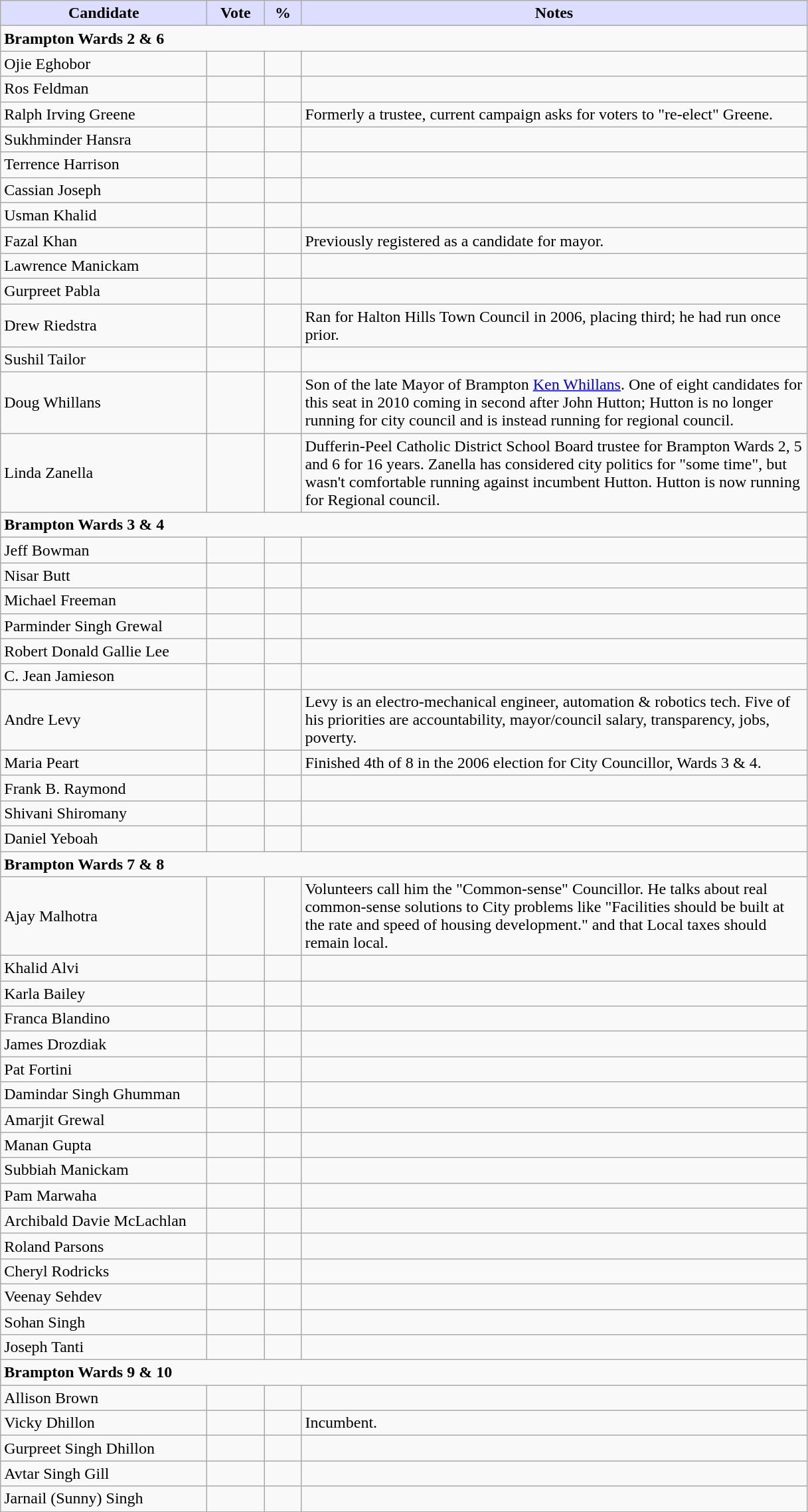<table class="wikitable">
<tr>
<th style="background:#ddf; width:200px;">Candidate</th>
<th style="background:#ddf; width:50px;">Vote</th>
<th style="background:#ddf; width:30px;">%</th>
<th style="background:#ddf; width:500px;">Notes</th>
</tr>
<tr>
<td colspan="4"><strong>Brampton Wards 2 & 6</strong></td>
</tr>
<tr>
<td>Ojie Eghobor</td>
<td></td>
<td></td>
<td></td>
</tr>
<tr>
<td>Ros Feldman</td>
<td></td>
<td></td>
<td></td>
</tr>
<tr>
<td>Ralph Irving Greene</td>
<td></td>
<td></td>
<td>Formerly a trustee, current campaign asks for voters to "re-elect" Greene.</td>
</tr>
<tr>
<td>Sukhminder Hansra</td>
<td></td>
<td></td>
<td></td>
</tr>
<tr>
<td>Terrence Harrison</td>
<td></td>
<td></td>
<td></td>
</tr>
<tr>
<td>Cassian Joseph</td>
<td></td>
<td></td>
<td></td>
</tr>
<tr>
<td>Usman Khalid</td>
<td></td>
<td></td>
<td></td>
</tr>
<tr>
<td>Fazal Khan</td>
<td></td>
<td></td>
<td>Previously registered as a candidate for mayor.</td>
</tr>
<tr>
<td>Lawrence Manickam</td>
<td></td>
<td></td>
<td></td>
</tr>
<tr>
<td>Gurpreet Pabla</td>
<td></td>
<td></td>
<td></td>
</tr>
<tr>
<td>Drew Riedstra</td>
<td></td>
<td></td>
<td>Ran for Halton Hills Town Council in 2006, placing third; he had run once prior.</td>
</tr>
<tr>
<td>Sushil Tailor</td>
<td></td>
<td></td>
<td></td>
</tr>
<tr>
<td>Doug Whillans</td>
<td></td>
<td></td>
<td>Son of the late Mayor of Brampton <a href='#'>Ken Whillans</a>. One of eight candidates for this seat in 2010 coming in second after John Hutton; Hutton is no longer running for city council and is instead running for regional council.</td>
</tr>
<tr>
<td>Linda Zanella</td>
<td></td>
<td></td>
<td>Dufferin-Peel Catholic District School Board trustee for Brampton Wards 2, 5 and 6 for 16 years. Zanella has considered city politics for "some time", but wasn't comfortable running against incumbent Hutton. Hutton is now running for Regional council.</td>
</tr>
<tr>
<td colspan="4"><strong>Brampton Wards 3 & 4</strong></td>
</tr>
<tr>
<td>Jeff Bowman</td>
<td></td>
<td></td>
<td></td>
</tr>
<tr>
<td>Nisar Butt</td>
<td></td>
<td></td>
<td></td>
</tr>
<tr>
<td>Michael Freeman</td>
<td></td>
<td></td>
<td></td>
</tr>
<tr>
<td>Parminder Singh Grewal</td>
<td></td>
<td></td>
<td></td>
</tr>
<tr>
<td>Robert Donald Gallie Lee</td>
<td></td>
<td></td>
<td></td>
</tr>
<tr>
<td>C. Jean Jamieson</td>
<td></td>
<td></td>
<td></td>
</tr>
<tr>
<td>Andre Levy</td>
<td></td>
<td></td>
<td>Levy is an electro-mechanical engineer, automation & robotics tech. Five of his priorities are accountability, mayor/council salary, transparency, jobs, poverty.</td>
</tr>
<tr>
<td>Maria Peart</td>
<td></td>
<td></td>
<td>Finished 4th of 8 in the 2006 election for City Councillor, Wards 3 & 4.</td>
</tr>
<tr>
<td>Frank B. Raymond</td>
<td></td>
<td></td>
<td></td>
</tr>
<tr>
<td>Shivani Shiromany</td>
<td></td>
<td></td>
<td></td>
</tr>
<tr>
<td>Daniel Yeboah</td>
<td></td>
<td></td>
<td></td>
</tr>
<tr>
<td colspan="4"><strong>Brampton Wards 7 & 8</strong></td>
</tr>
<tr>
<td>Ajay Malhotra</td>
<td></td>
<td></td>
<td>Volunteers call him the "Common-sense" Councillor.  He talks about real common-sense solutions to City problems like "Facilities should be built at the rate and speed of housing development." and that Local taxes should remain local.</td>
</tr>
<tr>
<td>Khalid Alvi</td>
<td></td>
<td></td>
<td></td>
</tr>
<tr>
<td>Karla Bailey</td>
<td></td>
<td></td>
<td></td>
</tr>
<tr>
<td>Franca Blandino</td>
<td></td>
<td></td>
<td></td>
</tr>
<tr>
<td>James Drozdiak</td>
<td></td>
<td></td>
<td></td>
</tr>
<tr>
<td>Pat Fortini</td>
<td></td>
<td></td>
<td></td>
</tr>
<tr>
<td>Damindar Singh Ghumman</td>
<td></td>
<td></td>
<td></td>
</tr>
<tr>
<td>Amarjit Grewal</td>
<td></td>
<td></td>
<td></td>
</tr>
<tr>
<td>Manan Gupta</td>
<td></td>
<td></td>
<td></td>
</tr>
<tr>
<td>Subbiah Manickam</td>
<td></td>
<td></td>
<td></td>
</tr>
<tr>
<td>Pam Marwaha</td>
<td></td>
<td></td>
<td></td>
</tr>
<tr>
<td>Archibald Davie McLachlan</td>
<td></td>
<td></td>
<td></td>
</tr>
<tr>
<td>Roland Parsons</td>
<td></td>
<td></td>
<td></td>
</tr>
<tr>
<td>Cheryl Rodricks</td>
<td></td>
<td></td>
<td></td>
</tr>
<tr>
<td>Veenay Sehdev</td>
<td></td>
<td></td>
<td></td>
</tr>
<tr>
<td>Sohan Singh</td>
<td></td>
<td></td>
<td></td>
</tr>
<tr>
<td>Joseph Tanti</td>
<td></td>
<td></td>
<td></td>
</tr>
<tr>
<td colspan="4"><strong>Brampton Wards 9 & 10</strong></td>
</tr>
<tr>
<td>Allison Brown</td>
<td></td>
<td></td>
<td></td>
</tr>
<tr>
<td>Vicky Dhillon</td>
<td></td>
<td></td>
<td>Incumbent.</td>
</tr>
<tr>
<td>Gurpreet Singh Dhillon</td>
<td></td>
<td></td>
<td></td>
</tr>
<tr>
<td>Avtar Singh Gill</td>
<td></td>
<td></td>
<td></td>
</tr>
<tr>
<td>Jarnail (Sunny) Singh</td>
<td></td>
<td></td>
<td></td>
</tr>
</table>
